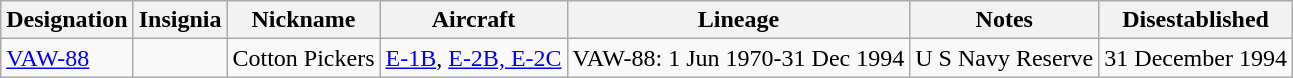<table class="wikitable">
<tr>
<th>Designation</th>
<th>Insignia</th>
<th>Nickname</th>
<th>Aircraft</th>
<th>Lineage</th>
<th>Notes</th>
<th>Disestablished</th>
</tr>
<tr>
<td><a href='#'>VAW-88</a></td>
<td></td>
<td>Cotton Pickers</td>
<td><a href='#'>E-1B</a>, <a href='#'>E-2B, E-2C</a></td>
<td style="white-space: nowrap;">VAW-88: 1 Jun 1970-31 Dec 1994</td>
<td>U S Navy Reserve</td>
<td>31 December 1994</td>
</tr>
</table>
